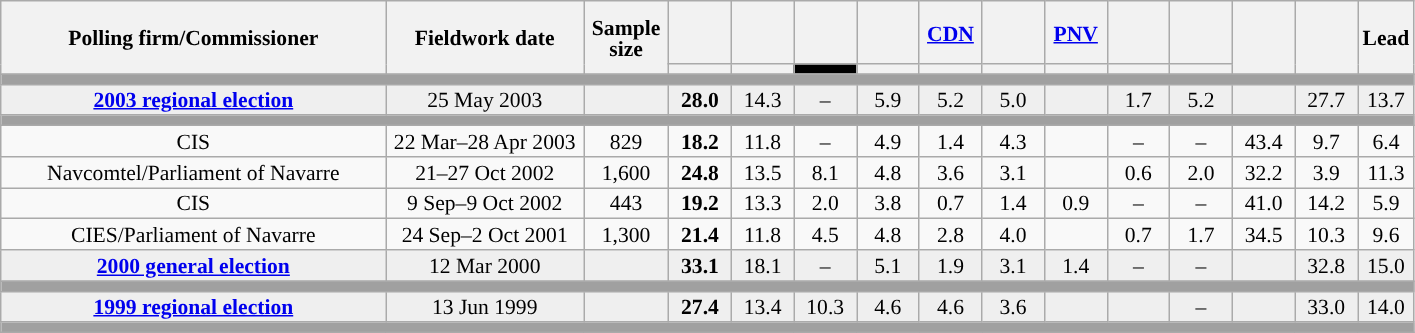<table class="wikitable collapsible collapsed" style="text-align:center; font-size:90%; line-height:14px;">
<tr style="height:42px;">
<th style="width:250px;" rowspan="2">Polling firm/Commissioner</th>
<th style="width:125px;" rowspan="2">Fieldwork date</th>
<th style="width:50px;" rowspan="2">Sample size</th>
<th style="width:35px;"></th>
<th style="width:35px;"></th>
<th style="width:35px;"><br></th>
<th style="width:35px;"></th>
<th style="width:35px;"><a href='#'>CDN</a></th>
<th style="width:35px;"></th>
<th style="width:35px;"><a href='#'>PNV</a></th>
<th style="width:35px;"></th>
<th style="width:35px;"></th>
<th style="width:35px;" rowspan="2"></th>
<th style="width:35px;" rowspan="2"></th>
<th style="width:30px;" rowspan="2">Lead</th>
</tr>
<tr>
<th style="color:inherit;background:"></th>
<th style="color:inherit;background:"></th>
<th style="color:inherit;background:black;"></th>
<th style="color:inherit;background:"></th>
<th style="color:inherit;background:"></th>
<th style="color:inherit;background:"></th>
<th style="color:inherit;background:"></th>
<th style="color:inherit;background:"></th>
<th style="color:inherit;background:"></th>
</tr>
<tr>
<td colspan="15" style="background:#A0A0A0"></td>
</tr>
<tr style="background:#EFEFEF;">
<td><strong><a href='#'>2003 regional election</a></strong></td>
<td>25 May 2003</td>
<td></td>
<td><strong>28.0</strong></td>
<td>14.3</td>
<td>–</td>
<td>5.9</td>
<td>5.2</td>
<td>5.0</td>
<td></td>
<td>1.7</td>
<td>5.2</td>
<td></td>
<td>27.7</td>
<td style="background:">13.7</td>
</tr>
<tr>
<td colspan="15" style="background:#A0A0A0"></td>
</tr>
<tr>
<td>CIS</td>
<td>22 Mar–28 Apr 2003</td>
<td>829</td>
<td><strong>18.2</strong></td>
<td>11.8</td>
<td>–</td>
<td>4.9</td>
<td>1.4</td>
<td>4.3</td>
<td></td>
<td>–</td>
<td>–</td>
<td>43.4</td>
<td>9.7</td>
<td style="background:">6.4</td>
</tr>
<tr>
<td>Navcomtel/Parliament of Navarre</td>
<td>21–27 Oct 2002</td>
<td>1,600</td>
<td><strong>24.8</strong></td>
<td>13.5</td>
<td>8.1</td>
<td>4.8</td>
<td>3.6</td>
<td>3.1</td>
<td></td>
<td>0.6</td>
<td>2.0</td>
<td>32.2</td>
<td>3.9</td>
<td style="background:">11.3</td>
</tr>
<tr>
<td>CIS</td>
<td>9 Sep–9 Oct 2002</td>
<td>443</td>
<td><strong>19.2</strong></td>
<td>13.3</td>
<td>2.0</td>
<td>3.8</td>
<td>0.7</td>
<td>1.4</td>
<td>0.9</td>
<td>–</td>
<td>–</td>
<td>41.0</td>
<td>14.2</td>
<td style="background:">5.9</td>
</tr>
<tr>
<td>CIES/Parliament of Navarre</td>
<td>24 Sep–2 Oct 2001</td>
<td>1,300</td>
<td><strong>21.4</strong></td>
<td>11.8</td>
<td>4.5</td>
<td>4.8</td>
<td>2.8</td>
<td>4.0</td>
<td></td>
<td>0.7</td>
<td>1.7</td>
<td>34.5</td>
<td>10.3</td>
<td style="background:">9.6</td>
</tr>
<tr style="background:#EFEFEF;">
<td><strong><a href='#'>2000 general election</a></strong></td>
<td>12 Mar 2000</td>
<td></td>
<td><strong>33.1</strong></td>
<td>18.1</td>
<td>–</td>
<td>5.1</td>
<td>1.9</td>
<td>3.1</td>
<td>1.4</td>
<td>–</td>
<td>–</td>
<td></td>
<td>32.8</td>
<td style="background:">15.0</td>
</tr>
<tr>
<td colspan="15" style="background:#A0A0A0"></td>
</tr>
<tr style="background:#EFEFEF;">
<td><strong><a href='#'>1999 regional election</a></strong></td>
<td>13 Jun 1999</td>
<td></td>
<td><strong>27.4</strong></td>
<td>13.4</td>
<td>10.3</td>
<td>4.6</td>
<td>4.6</td>
<td>3.6</td>
<td></td>
<td></td>
<td>–</td>
<td></td>
<td>33.0</td>
<td style="background:">14.0</td>
</tr>
<tr>
<td colspan="15" style="background:#A0A0A0"></td>
</tr>
</table>
